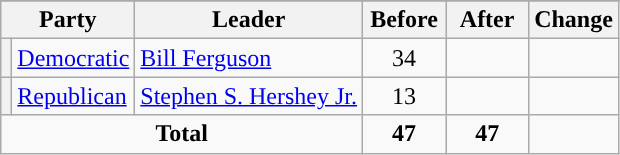<table class="wikitable" style="text-align:center;">
<tr>
</tr>
<tr>
<th colspan=2>Party</th>
<th>Leader</th>
<th style="width:3em">Before</th>
<th style="width:3em">After</th>
<th style="width:3em">Change</th>
</tr>
<tr>
<th style="background-color:"></th>
<td style="text-align:left;"><a href='#'>Democratic</a></td>
<td style="text-align:left;"><a href='#'>Bill Ferguson</a></td>
<td>34</td>
<td></td>
<td></td>
</tr>
<tr>
<th style="background-color:"></th>
<td style="text-align:left;"><a href='#'>Republican</a></td>
<td style="text-align:left;"><a href='#'>Stephen S. Hershey Jr.</a></td>
<td>13</td>
<td></td>
<td></td>
</tr>
<tr>
<td colspan=3><strong>Total</strong></td>
<td><strong>47</strong></td>
<td><strong>47</strong></td>
<td></td>
</tr>
</table>
